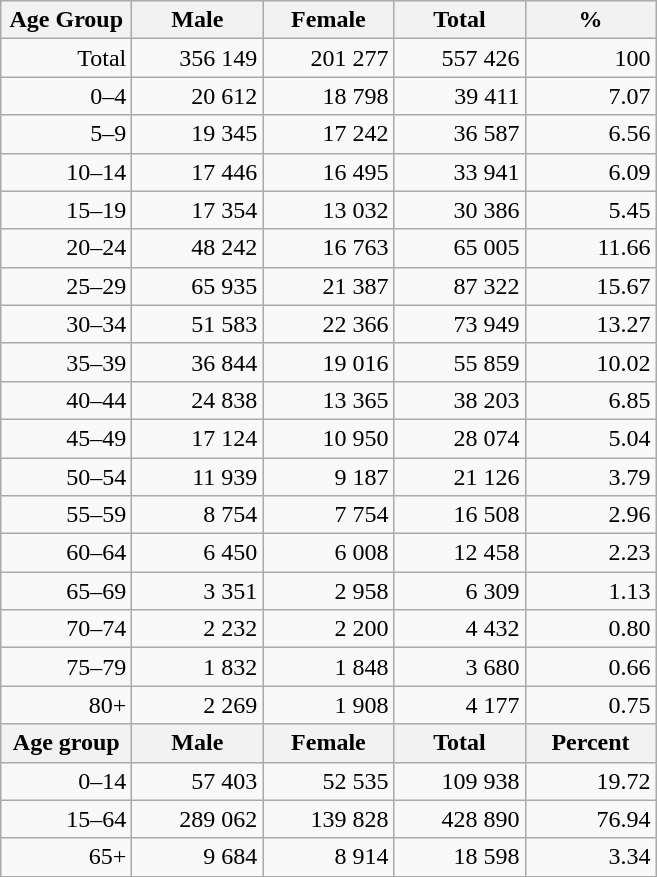<table class="wikitable">
<tr>
<th width="80pt">Age Group</th>
<th width="80pt">Male</th>
<th width="80pt">Female</th>
<th width="80pt">Total</th>
<th width="80pt">%</th>
</tr>
<tr>
<td align="right">Total</td>
<td align="right">356 149</td>
<td align="right">201 277</td>
<td align="right">557 426</td>
<td align="right">100</td>
</tr>
<tr>
<td align="right">0–4</td>
<td align="right">20 612</td>
<td align="right">18 798</td>
<td align="right">39 411</td>
<td align="right">7.07</td>
</tr>
<tr>
<td align="right">5–9</td>
<td align="right">19 345</td>
<td align="right">17 242</td>
<td align="right">36 587</td>
<td align="right">6.56</td>
</tr>
<tr>
<td align="right">10–14</td>
<td align="right">17 446</td>
<td align="right">16 495</td>
<td align="right">33 941</td>
<td align="right">6.09</td>
</tr>
<tr>
<td align="right">15–19</td>
<td align="right">17 354</td>
<td align="right">13 032</td>
<td align="right">30 386</td>
<td align="right">5.45</td>
</tr>
<tr>
<td align="right">20–24</td>
<td align="right">48 242</td>
<td align="right">16 763</td>
<td align="right">65 005</td>
<td align="right">11.66</td>
</tr>
<tr>
<td align="right">25–29</td>
<td align="right">65 935</td>
<td align="right">21 387</td>
<td align="right">87 322</td>
<td align="right">15.67</td>
</tr>
<tr>
<td align="right">30–34</td>
<td align="right">51 583</td>
<td align="right">22 366</td>
<td align="right">73 949</td>
<td align="right">13.27</td>
</tr>
<tr>
<td align="right">35–39</td>
<td align="right">36 844</td>
<td align="right">19 016</td>
<td align="right">55 859</td>
<td align="right">10.02</td>
</tr>
<tr>
<td align="right">40–44</td>
<td align="right">24 838</td>
<td align="right">13 365</td>
<td align="right">38 203</td>
<td align="right">6.85</td>
</tr>
<tr>
<td align="right">45–49</td>
<td align="right">17 124</td>
<td align="right">10 950</td>
<td align="right">28 074</td>
<td align="right">5.04</td>
</tr>
<tr>
<td align="right">50–54</td>
<td align="right">11 939</td>
<td align="right">9 187</td>
<td align="right">21 126</td>
<td align="right">3.79</td>
</tr>
<tr>
<td align="right">55–59</td>
<td align="right">8 754</td>
<td align="right">7 754</td>
<td align="right">16 508</td>
<td align="right">2.96</td>
</tr>
<tr>
<td align="right">60–64</td>
<td align="right">6 450</td>
<td align="right">6 008</td>
<td align="right">12 458</td>
<td align="right">2.23</td>
</tr>
<tr>
<td align="right">65–69</td>
<td align="right">3 351</td>
<td align="right">2 958</td>
<td align="right">6 309</td>
<td align="right">1.13</td>
</tr>
<tr>
<td align="right">70–74</td>
<td align="right">2 232</td>
<td align="right">2 200</td>
<td align="right">4 432</td>
<td align="right">0.80</td>
</tr>
<tr>
<td align="right">75–79</td>
<td align="right">1 832</td>
<td align="right">1 848</td>
<td align="right">3 680</td>
<td align="right">0.66</td>
</tr>
<tr>
<td align="right">80+</td>
<td align="right">2 269</td>
<td align="right">1 908</td>
<td align="right">4 177</td>
<td align="right">0.75</td>
</tr>
<tr>
<th width="50">Age group</th>
<th width="80pt">Male</th>
<th width="80">Female</th>
<th width="80">Total</th>
<th width="50">Percent</th>
</tr>
<tr>
<td align="right">0–14</td>
<td align="right">57 403</td>
<td align="right">52 535</td>
<td align="right">109 938</td>
<td align="right">19.72</td>
</tr>
<tr>
<td align="right">15–64</td>
<td align="right">289 062</td>
<td align="right">139 828</td>
<td align="right">428 890</td>
<td align="right">76.94</td>
</tr>
<tr>
<td align="right">65+</td>
<td align="right">9 684</td>
<td align="right">8 914</td>
<td align="right">18 598</td>
<td align="right">3.34</td>
</tr>
<tr>
</tr>
</table>
